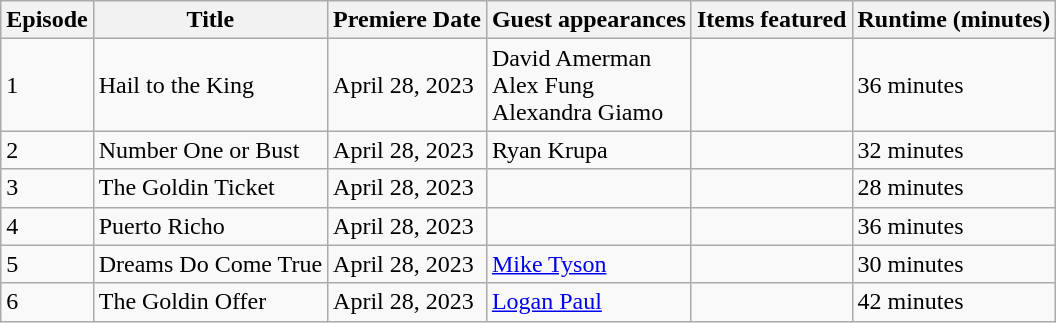<table class="wikitable">
<tr>
<th>Episode</th>
<th>Title</th>
<th>Premiere Date</th>
<th>Guest appearances</th>
<th>Items featured</th>
<th>Runtime (minutes)</th>
</tr>
<tr>
<td>1</td>
<td>Hail to the King</td>
<td>April 28, 2023</td>
<td>David Amerman<br>Alex Fung<br>Alexandra Giamo</td>
<td></td>
<td>36 minutes</td>
</tr>
<tr>
<td>2</td>
<td>Number One or Bust</td>
<td>April 28, 2023</td>
<td>Ryan Krupa</td>
<td></td>
<td>32 minutes</td>
</tr>
<tr>
<td>3</td>
<td>The Goldin Ticket</td>
<td>April 28, 2023</td>
<td></td>
<td></td>
<td>28 minutes</td>
</tr>
<tr>
<td>4</td>
<td>Puerto Richo</td>
<td>April 28, 2023</td>
<td></td>
<td></td>
<td>36 minutes</td>
</tr>
<tr>
<td>5</td>
<td>Dreams Do Come True</td>
<td>April 28, 2023</td>
<td><a href='#'>Mike Tyson</a></td>
<td></td>
<td>30 minutes</td>
</tr>
<tr>
<td>6</td>
<td>The Goldin Offer</td>
<td>April 28, 2023</td>
<td><a href='#'>Logan Paul</a></td>
<td></td>
<td>42 minutes</td>
</tr>
</table>
